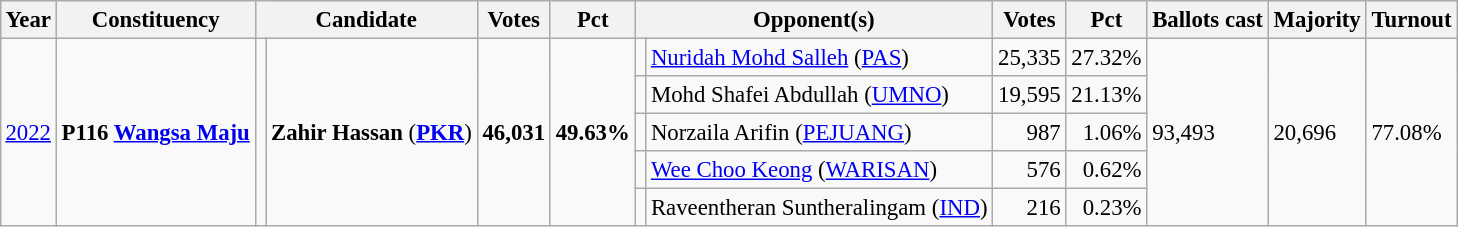<table class="wikitable" style="margin:0.5em ; font-size:95%">
<tr>
<th>Year</th>
<th>Constituency</th>
<th colspan=2>Candidate</th>
<th>Votes</th>
<th>Pct</th>
<th colspan=2>Opponent(s)</th>
<th>Votes</th>
<th>Pct</th>
<th>Ballots cast</th>
<th>Majority</th>
<th>Turnout</th>
</tr>
<tr>
<td rowspan=5><a href='#'>2022</a></td>
<td rowspan=5><strong>P116 <a href='#'>Wangsa Maju</a></strong></td>
<td rowspan=5 ></td>
<td rowspan=5><strong>Zahir Hassan</strong> (<a href='#'><strong>PKR</strong></a>)</td>
<td rowspan=5><strong>46,031</strong></td>
<td rowspan=5><strong>49.63%</strong></td>
<td bgcolor=></td>
<td><a href='#'>Nuridah Mohd Salleh</a> (<a href='#'>PAS</a>)</td>
<td>25,335</td>
<td>27.32%</td>
<td rowspan=5>93,493</td>
<td rowspan=5>20,696</td>
<td rowspan=5>77.08%</td>
</tr>
<tr>
<td></td>
<td>Mohd Shafei Abdullah (<a href='#'>UMNO</a>)</td>
<td>19,595</td>
<td>21.13%</td>
</tr>
<tr>
<td bgcolor=></td>
<td>Norzaila Arifin (<a href='#'>PEJUANG</a>)</td>
<td align=right>987</td>
<td align=right>1.06%</td>
</tr>
<tr>
<td></td>
<td><a href='#'>Wee Choo Keong</a> (<a href='#'>WARISAN</a>)</td>
<td align=right>576</td>
<td align=right>0.62%</td>
</tr>
<tr>
<td></td>
<td>Raveentheran Suntheralingam (<a href='#'>IND</a>)</td>
<td align=right>216</td>
<td align=right>0.23%</td>
</tr>
</table>
